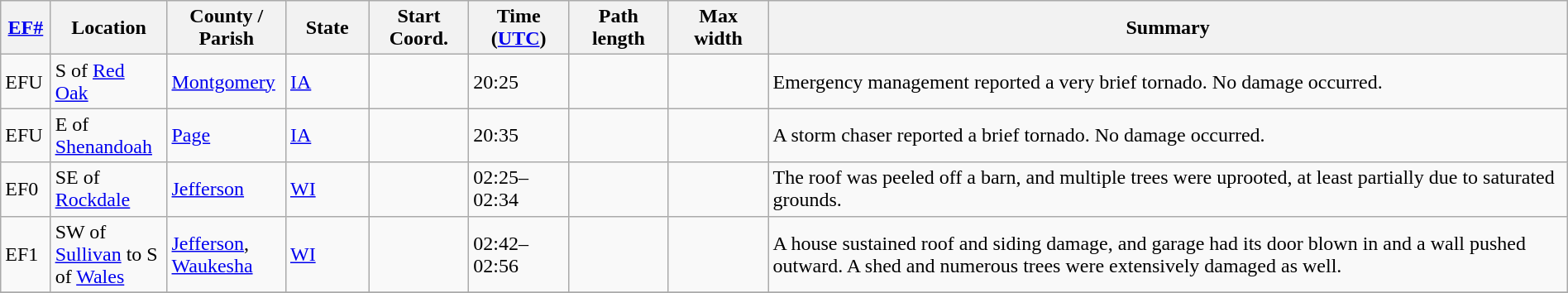<table class="wikitable sortable" style="width:100%;">
<tr>
<th scope="col"  style="width:3%; text-align:center;"><a href='#'>EF#</a></th>
<th scope="col"  style="width:7%; text-align:center;" class="unsortable">Location</th>
<th scope="col"  style="width:6%; text-align:center;" class="unsortable">County / Parish</th>
<th scope="col"  style="width:5%; text-align:center;">State</th>
<th scope="col"  style="width:6%; text-align:center;">Start Coord.</th>
<th scope="col"  style="width:6%; text-align:center;">Time (<a href='#'>UTC</a>)</th>
<th scope="col"  style="width:6%; text-align:center;">Path length</th>
<th scope="col"  style="width:6%; text-align:center;">Max width</th>
<th scope="col" class="unsortable" style="width:48%; text-align:center;">Summary</th>
</tr>
<tr>
<td bgcolor=>EFU</td>
<td>S of <a href='#'>Red Oak</a></td>
<td><a href='#'>Montgomery</a></td>
<td><a href='#'>IA</a></td>
<td></td>
<td>20:25</td>
<td></td>
<td></td>
<td>Emergency management reported a very brief tornado. No damage occurred.</td>
</tr>
<tr>
<td bgcolor=>EFU</td>
<td>E of <a href='#'>Shenandoah</a></td>
<td><a href='#'>Page</a></td>
<td><a href='#'>IA</a></td>
<td></td>
<td>20:35</td>
<td></td>
<td></td>
<td>A storm chaser reported a brief tornado. No damage occurred.</td>
</tr>
<tr>
<td bgcolor=>EF0</td>
<td>SE of <a href='#'>Rockdale</a></td>
<td><a href='#'>Jefferson</a></td>
<td><a href='#'>WI</a></td>
<td></td>
<td>02:25–02:34</td>
<td></td>
<td></td>
<td>The roof was peeled off a barn, and multiple trees were uprooted, at least partially due to saturated grounds.</td>
</tr>
<tr>
<td bgcolor=>EF1</td>
<td>SW of <a href='#'>Sullivan</a> to S of <a href='#'>Wales</a></td>
<td><a href='#'>Jefferson</a>, <a href='#'>Waukesha</a></td>
<td><a href='#'>WI</a></td>
<td></td>
<td>02:42–02:56</td>
<td></td>
<td></td>
<td>A house sustained roof and siding damage, and garage had its door blown in and a wall pushed outward. A shed and numerous trees were extensively damaged as well.</td>
</tr>
<tr>
</tr>
</table>
